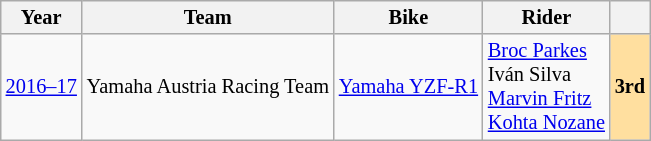<table class="wikitable" style="text-align:center; font-size:85%">
<tr>
<th valign="middle">Year</th>
<th valign="middle">Team</th>
<th valign="middle">Bike</th>
<th valign="middle">Rider</th>
<th valign="middle"></th>
</tr>
<tr>
<td><a href='#'>2016–17</a></td>
<td> Yamaha Austria Racing Team</td>
<td><a href='#'>Yamaha YZF-R1</a></td>
<td align=left> <a href='#'>Broc Parkes</a> <br> Iván Silva<br> <a href='#'>Marvin Fritz</a><br> <a href='#'>Kohta Nozane</a></td>
<th style="background:#ffdf9f;"><strong>3rd</strong></th>
</tr>
</table>
